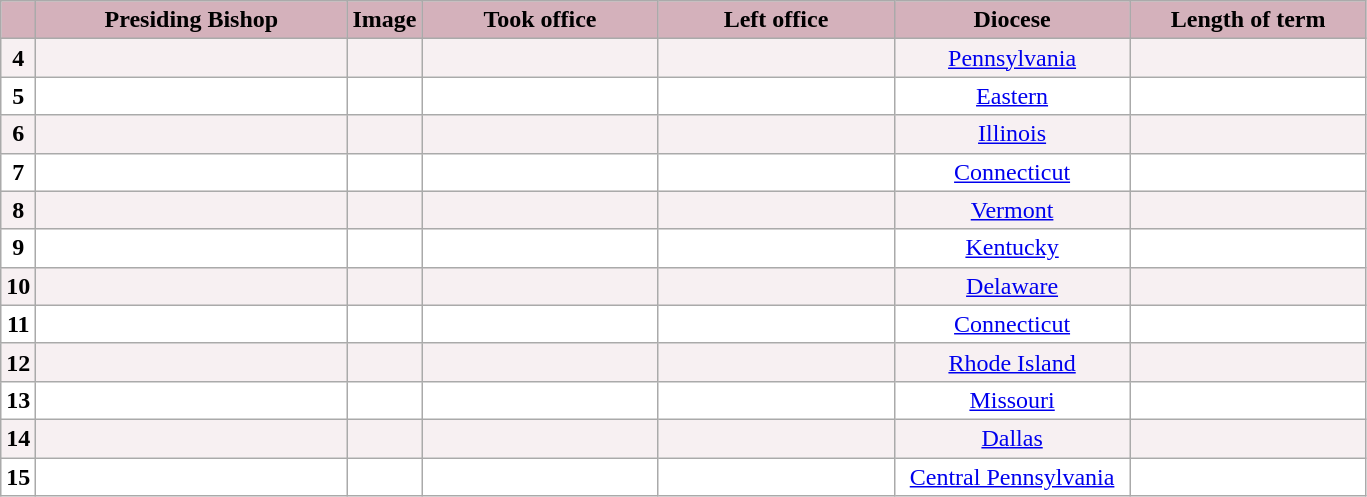<table class="sortable wikitable" style="text-align: center;">
<tr>
<th style="background-color: #D4B1BB;"></th>
<th style="background-color: #D4B1BB;" width=200px>Presiding Bishop</th>
<th class="unsortable" style="background-color: #D4B1BB;">Image</th>
<th style="background-color: #D4B1BB;" width=150px>Took office</th>
<th style="background-color: #D4B1BB;" width=150px>Left office</th>
<th style="background-color: #D4B1BB;" width=150px>Diocese</th>
<th style="background-color: #D4B1BB;" width=150px>Length of term</th>
</tr>
<tr style="background-color: #F7F0F2;">
<td><strong>4</strong></td>
<td><strong></strong></td>
<td></td>
<td></td>
<td></td>
<td><a href='#'>Pennsylvania</a></td>
<td></td>
</tr>
<tr style="background-color: white;">
<td><strong>5</strong></td>
<td><strong></strong></td>
<td></td>
<td></td>
<td></td>
<td><a href='#'>Eastern</a></td>
<td></td>
</tr>
<tr style="background-color: #F7F0F2;">
<td><strong>6</strong></td>
<td><strong></strong></td>
<td></td>
<td></td>
<td></td>
<td><a href='#'>Illinois</a></td>
<td></td>
</tr>
<tr style="background-color: white;">
<td><strong>7</strong></td>
<td><strong></strong></td>
<td></td>
<td></td>
<td></td>
<td><a href='#'>Connecticut</a></td>
<td></td>
</tr>
<tr style="background-color: #F7F0F2;">
<td><strong>8</strong></td>
<td><strong></strong></td>
<td></td>
<td></td>
<td></td>
<td><a href='#'>Vermont</a></td>
<td></td>
</tr>
<tr style="background-color: white;">
<td><strong>9</strong></td>
<td><strong></strong></td>
<td></td>
<td></td>
<td></td>
<td><a href='#'>Kentucky</a></td>
<td></td>
</tr>
<tr style="background-color: #F7F0F2;">
<td><strong>10</strong></td>
<td><strong></strong></td>
<td></td>
<td></td>
<td></td>
<td><a href='#'>Delaware</a></td>
<td></td>
</tr>
<tr style="background-color: white;">
<td><strong>11</strong></td>
<td><strong></strong></td>
<td></td>
<td></td>
<td></td>
<td><a href='#'>Connecticut</a></td>
<td></td>
</tr>
<tr style="background-color: #F7F0F2;">
<td><strong>12</strong></td>
<td><strong></strong></td>
<td></td>
<td></td>
<td></td>
<td><a href='#'>Rhode Island</a></td>
<td></td>
</tr>
<tr style="background-color: white;">
<td><strong>13</strong></td>
<td><strong></strong></td>
<td></td>
<td></td>
<td></td>
<td><a href='#'>Missouri</a></td>
<td></td>
</tr>
<tr style="background-color: #F7F0F2;">
<td><strong>14</strong></td>
<td><strong></strong></td>
<td></td>
<td></td>
<td></td>
<td><a href='#'>Dallas</a></td>
<td></td>
</tr>
<tr style="background-color: white;">
<td><strong>15</strong></td>
<td><strong></strong></td>
<td></td>
<td></td>
<td></td>
<td><a href='#'>Central Pennsylvania</a></td>
<td></td>
</tr>
</table>
